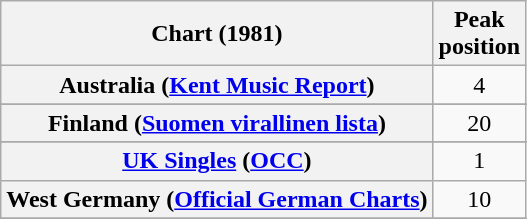<table class="wikitable sortable plainrowheaders" style="text-align:center">
<tr>
<th scope="col">Chart (1981)</th>
<th scope="col">Peak<br>position</th>
</tr>
<tr>
<th scope="row">Australia (<a href='#'>Kent Music Report</a>)</th>
<td>4</td>
</tr>
<tr>
</tr>
<tr>
<th scope="row">Finland (<a href='#'>Suomen virallinen lista</a>)</th>
<td>20</td>
</tr>
<tr>
</tr>
<tr>
</tr>
<tr>
</tr>
<tr>
<th scope="row"><a href='#'>UK Singles</a> (<a href='#'>OCC</a>)</th>
<td>1</td>
</tr>
<tr>
<th scope="row">West Germany (<a href='#'>Official German Charts</a>)</th>
<td>10</td>
</tr>
<tr>
</tr>
</table>
